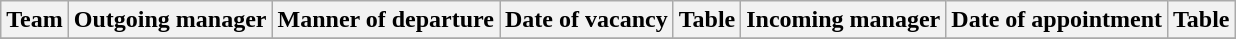<table class="wikitable sortable">
<tr>
<th>Team</th>
<th>Outgoing manager</th>
<th>Manner of departure</th>
<th>Date of vacancy</th>
<th>Table</th>
<th>Incoming manager</th>
<th>Date of appointment</th>
<th>Table</th>
</tr>
<tr>
</tr>
</table>
